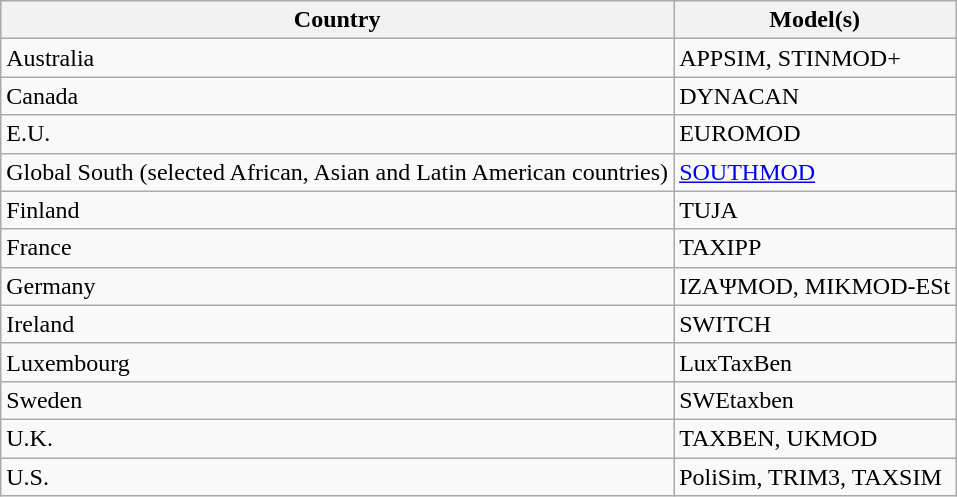<table class="wikitable">
<tr>
<th>Country</th>
<th>Model(s)</th>
</tr>
<tr>
<td>Australia</td>
<td>APPSIM, STINMOD+</td>
</tr>
<tr>
<td>Canada</td>
<td>DYNACAN</td>
</tr>
<tr>
<td>E.U.</td>
<td>EUROMOD</td>
</tr>
<tr>
<td>Global South (selected African, Asian and Latin American countries)</td>
<td><a href='#'>SOUTHMOD</a></td>
</tr>
<tr>
<td>Finland</td>
<td>TUJA</td>
</tr>
<tr>
<td>France</td>
<td>TAXIPP</td>
</tr>
<tr>
<td>Germany</td>
<td>IZAΨMOD, MIKMOD-ESt</td>
</tr>
<tr>
<td>Ireland</td>
<td>SWITCH</td>
</tr>
<tr>
<td>Luxembourg</td>
<td>LuxTaxBen</td>
</tr>
<tr>
<td>Sweden</td>
<td>SWEtaxben</td>
</tr>
<tr>
<td>U.K.</td>
<td>TAXBEN, UKMOD</td>
</tr>
<tr>
<td>U.S.</td>
<td>PoliSim, TRIM3, TAXSIM</td>
</tr>
</table>
